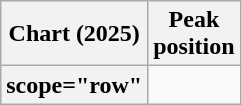<table class="wikitable plainrowheaders" style="text-align:center;">
<tr>
<th scope="col">Chart (2025)</th>
<th scope="col">Peak<br>position</th>
</tr>
<tr>
<th>scope="row"</th>
</tr>
</table>
